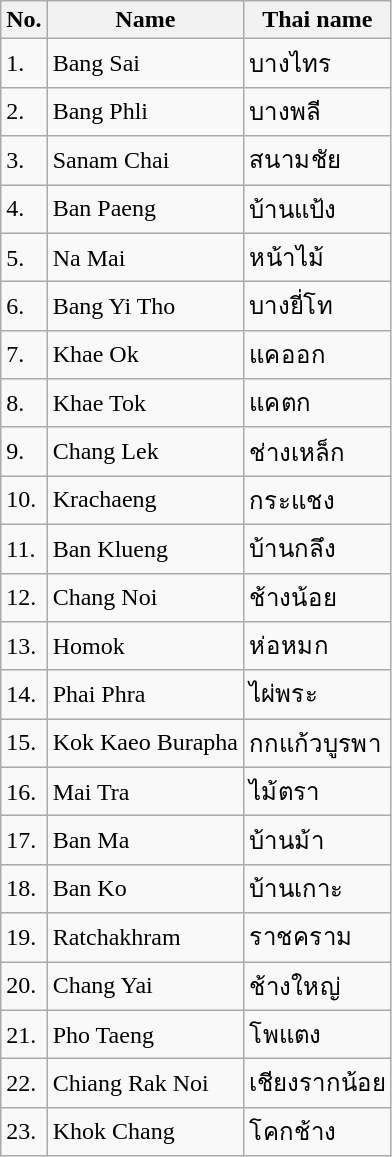<table class="wikitable sortable">
<tr>
<th>No.</th>
<th>Name</th>
<th>Thai name</th>
</tr>
<tr>
<td>1.</td>
<td>Bang Sai</td>
<td>บางไทร</td>
</tr>
<tr>
<td>2.</td>
<td>Bang Phli</td>
<td>บางพลี</td>
</tr>
<tr>
<td>3.</td>
<td>Sanam Chai</td>
<td>สนามชัย</td>
</tr>
<tr>
<td>4.</td>
<td>Ban Paeng</td>
<td>บ้านแป้ง</td>
</tr>
<tr>
<td>5.</td>
<td>Na Mai</td>
<td>หน้าไม้</td>
</tr>
<tr>
<td>6.</td>
<td>Bang Yi Tho</td>
<td>บางยี่โท</td>
</tr>
<tr>
<td>7.</td>
<td>Khae Ok</td>
<td>แคออก</td>
</tr>
<tr>
<td>8.</td>
<td>Khae Tok</td>
<td>แคตก</td>
</tr>
<tr>
<td>9.</td>
<td>Chang Lek</td>
<td>ช่างเหล็ก</td>
</tr>
<tr>
<td>10.</td>
<td>Krachaeng</td>
<td>กระแชง</td>
</tr>
<tr>
<td>11.</td>
<td>Ban Klueng</td>
<td>บ้านกลึง</td>
</tr>
<tr>
<td>12.</td>
<td>Chang Noi</td>
<td>ช้างน้อย</td>
</tr>
<tr>
<td>13.</td>
<td>Homok</td>
<td>ห่อหมก</td>
</tr>
<tr>
<td>14.</td>
<td>Phai Phra</td>
<td>ไผ่พระ</td>
</tr>
<tr>
<td>15.</td>
<td>Kok Kaeo Burapha</td>
<td>กกแก้วบูรพา</td>
</tr>
<tr>
<td>16.</td>
<td>Mai Tra</td>
<td>ไม้ตรา</td>
</tr>
<tr>
<td>17.</td>
<td>Ban Ma</td>
<td>บ้านม้า</td>
</tr>
<tr>
<td>18.</td>
<td>Ban Ko</td>
<td>บ้านเกาะ</td>
</tr>
<tr>
<td>19.</td>
<td>Ratchakhram</td>
<td>ราชคราม</td>
</tr>
<tr>
<td>20.</td>
<td>Chang Yai</td>
<td>ช้างใหญ่</td>
</tr>
<tr>
<td>21.</td>
<td>Pho Taeng</td>
<td>โพแตง</td>
</tr>
<tr>
<td>22.</td>
<td>Chiang Rak Noi</td>
<td>เชียงรากน้อย</td>
</tr>
<tr>
<td>23.</td>
<td>Khok Chang</td>
<td>โคกช้าง</td>
</tr>
</table>
